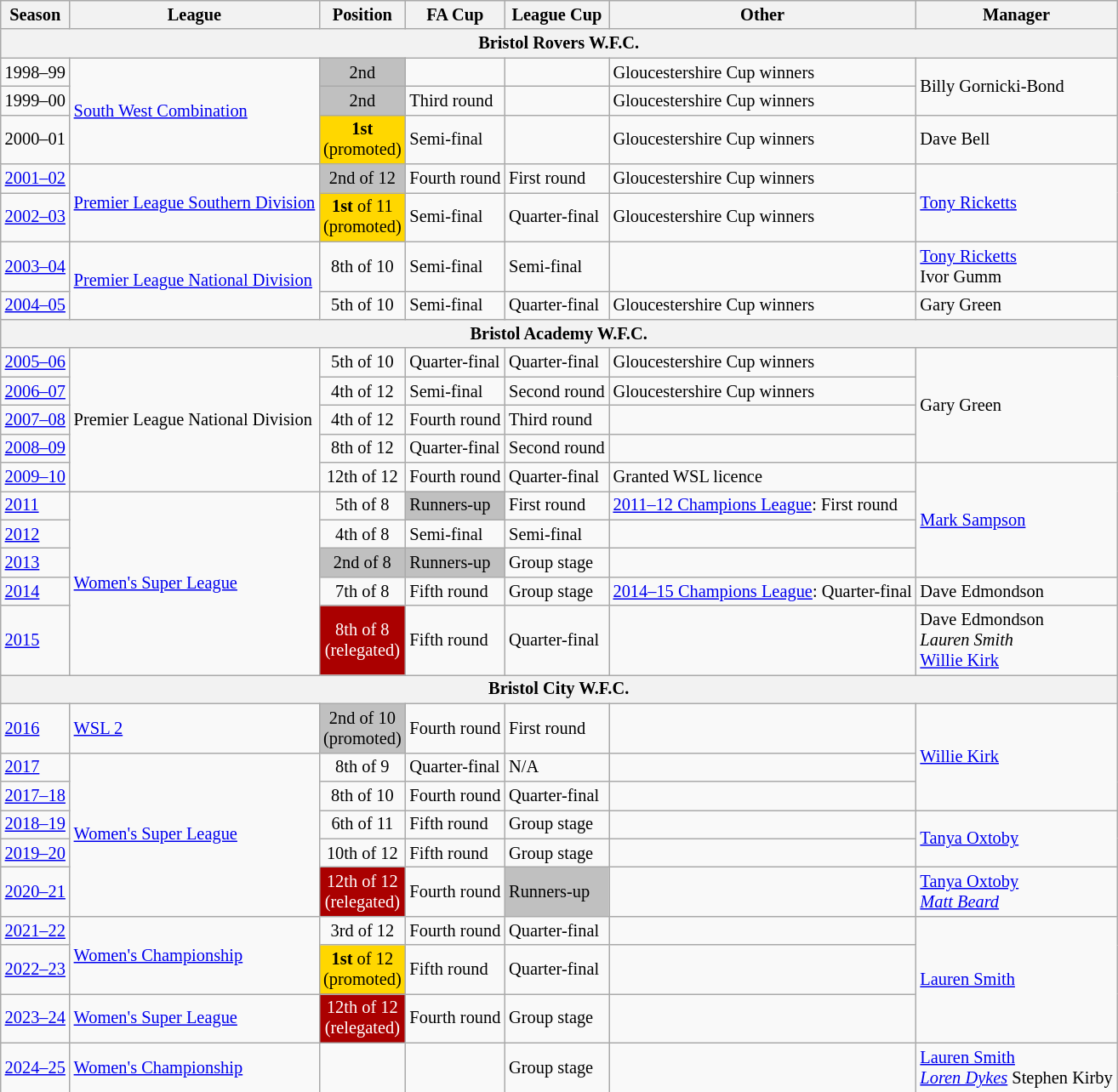<table class="wikitable" style="font-size:85%;">
<tr>
<th>Season</th>
<th>League</th>
<th>Position</th>
<th>FA Cup</th>
<th>League Cup</th>
<th>Other</th>
<th>Manager</th>
</tr>
<tr>
<th colspan="7">Bristol Rovers W.F.C.</th>
</tr>
<tr>
<td>1998–99</td>
<td rowspan="3"><a href='#'>South West Combination</a></td>
<td style="background:silver; text-align:center;">2nd</td>
<td></td>
<td></td>
<td>Gloucestershire Cup winners</td>
<td rowspan="2">Billy Gornicki-Bond</td>
</tr>
<tr>
<td>1999–00</td>
<td style="background:silver; text-align:center;">2nd</td>
<td>Third round</td>
<td></td>
<td>Gloucestershire Cup winners</td>
</tr>
<tr>
<td>2000–01</td>
<td style="background:gold; text-align:center;"><strong>1st</strong><br>(promoted)</td>
<td>Semi-final</td>
<td></td>
<td>Gloucestershire Cup winners</td>
<td>Dave Bell</td>
</tr>
<tr>
<td><a href='#'>2001–02</a></td>
<td rowspan="2"><a href='#'>Premier League Southern Division</a></td>
<td style="background:silver; text-align:center;">2nd of 12</td>
<td>Fourth round</td>
<td>First round</td>
<td>Gloucestershire Cup winners</td>
<td rowspan="2"><a href='#'>Tony Ricketts</a></td>
</tr>
<tr>
<td><a href='#'>2002–03</a></td>
<td style="background:gold; text-align:center;"><strong>1st</strong> of 11<br>(promoted)</td>
<td>Semi-final</td>
<td>Quarter-final</td>
<td>Gloucestershire Cup winners</td>
</tr>
<tr>
<td><a href='#'>2003–04</a></td>
<td rowspan="2"><a href='#'>Premier League National Division</a></td>
<td style="text-align:center;">8th of 10</td>
<td>Semi-final</td>
<td>Semi-final</td>
<td></td>
<td><a href='#'>Tony Ricketts</a><br>Ivor Gumm</td>
</tr>
<tr>
<td><a href='#'>2004–05</a></td>
<td style="text-align:center;">5th of 10</td>
<td>Semi-final</td>
<td>Quarter-final</td>
<td>Gloucestershire Cup winners</td>
<td>Gary Green</td>
</tr>
<tr>
<th colspan="7">Bristol Academy W.F.C.</th>
</tr>
<tr>
<td><a href='#'>2005–06</a></td>
<td rowspan="5">Premier League National Division</td>
<td style="text-align:center;">5th of 10</td>
<td>Quarter-final</td>
<td>Quarter-final</td>
<td>Gloucestershire Cup winners</td>
<td rowspan=4>Gary Green</td>
</tr>
<tr>
<td><a href='#'>2006–07</a></td>
<td style="text-align:center;">4th of 12</td>
<td>Semi-final</td>
<td>Second round</td>
<td>Gloucestershire Cup winners</td>
</tr>
<tr>
<td><a href='#'>2007–08</a></td>
<td style="text-align:center;">4th of 12</td>
<td>Fourth round</td>
<td>Third round</td>
<td></td>
</tr>
<tr>
<td><a href='#'>2008–09</a></td>
<td style="text-align:center;">8th of 12</td>
<td>Quarter-final</td>
<td>Second round</td>
<td></td>
</tr>
<tr>
<td><a href='#'>2009–10</a></td>
<td style="text-align:center;">12th of 12</td>
<td>Fourth round</td>
<td>Quarter-final</td>
<td>Granted WSL licence</td>
<td rowspan="4"><a href='#'>Mark Sampson</a></td>
</tr>
<tr>
<td><a href='#'>2011</a></td>
<td rowspan="5"><a href='#'>Women's Super League</a></td>
<td style="text-align:center;">5th of 8</td>
<td style="background:silver;">Runners-up</td>
<td>First round</td>
<td><a href='#'>2011–12 Champions League</a>: First round</td>
</tr>
<tr>
<td><a href='#'>2012</a></td>
<td style="text-align:center;">4th of 8</td>
<td>Semi-final</td>
<td>Semi-final</td>
<td></td>
</tr>
<tr>
<td><a href='#'>2013</a></td>
<td style="background:silver; text-align:center;">2nd of 8</td>
<td style="background:silver;">Runners-up</td>
<td>Group stage</td>
<td></td>
</tr>
<tr>
<td><a href='#'>2014</a></td>
<td style="text-align:center;">7th of 8</td>
<td>Fifth round</td>
<td>Group stage</td>
<td><a href='#'>2014–15 Champions League</a>: Quarter-final</td>
<td>Dave Edmondson</td>
</tr>
<tr>
<td><a href='#'>2015</a></td>
<td style="background:#AA0000; color:white; text-align:center;">8th of 8<br>(relegated)</td>
<td>Fifth round</td>
<td>Quarter-final</td>
<td></td>
<td>Dave Edmondson<br><em>Lauren Smith</em><br><a href='#'>Willie Kirk</a></td>
</tr>
<tr>
<th colspan="7">Bristol City W.F.C.</th>
</tr>
<tr>
<td><a href='#'>2016</a></td>
<td><a href='#'>WSL 2</a></td>
<td style="background:silver; text-align:center;">2nd of 10<br>(promoted)</td>
<td>Fourth round</td>
<td>First round</td>
<td></td>
<td rowspan="3"><a href='#'>Willie Kirk</a></td>
</tr>
<tr>
<td><a href='#'>2017</a></td>
<td rowspan="5"><a href='#'>Women's Super League</a></td>
<td style="text-align:center;">8th of 9</td>
<td>Quarter-final</td>
<td>N/A</td>
<td></td>
</tr>
<tr>
<td><a href='#'>2017–18</a></td>
<td style="text-align:center;">8th of 10</td>
<td>Fourth round</td>
<td>Quarter-final</td>
<td></td>
</tr>
<tr>
<td><a href='#'>2018–19</a></td>
<td style="text-align:center;">6th of 11</td>
<td>Fifth round</td>
<td>Group stage</td>
<td></td>
<td rowspan="2"><a href='#'>Tanya Oxtoby</a></td>
</tr>
<tr>
<td><a href='#'>2019–20</a></td>
<td style="text-align:center;">10th of 12</td>
<td>Fifth round</td>
<td>Group stage</td>
<td></td>
</tr>
<tr>
<td><a href='#'>2020–21</a></td>
<td style="background:#AA0000; color:white; text-align:center;">12th of 12<br>(relegated)</td>
<td>Fourth round</td>
<td style="background:silver;">Runners-up</td>
<td></td>
<td><a href='#'>Tanya Oxtoby</a><br><em><a href='#'>Matt Beard</a></em></td>
</tr>
<tr>
<td><a href='#'>2021–22</a></td>
<td rowspan="2"><a href='#'>Women's Championship</a></td>
<td style="text-align:center;">3rd of 12</td>
<td>Fourth round</td>
<td>Quarter-final</td>
<td></td>
<td rowspan="3"><a href='#'>Lauren Smith</a></td>
</tr>
<tr>
<td><a href='#'>2022–23</a></td>
<td style="background:gold; text-align:center;"><strong>1st</strong> of 12<br>(promoted)</td>
<td>Fifth round</td>
<td>Quarter-final</td>
<td></td>
</tr>
<tr>
<td><a href='#'>2023–24</a></td>
<td><a href='#'>Women's Super League</a></td>
<td style="background:#AA0000; color:white; text-align:center;">12th of 12<br>(relegated)</td>
<td>Fourth round</td>
<td>Group stage</td>
<td></td>
</tr>
<tr>
<td><a href='#'>2024–25</a></td>
<td><a href='#'>Women's Championship</a></td>
<td></td>
<td></td>
<td>Group stage</td>
<td></td>
<td><a href='#'>Lauren Smith</a><br><em><a href='#'>Loren Dykes</a></em>
Stephen Kirby</td>
</tr>
</table>
